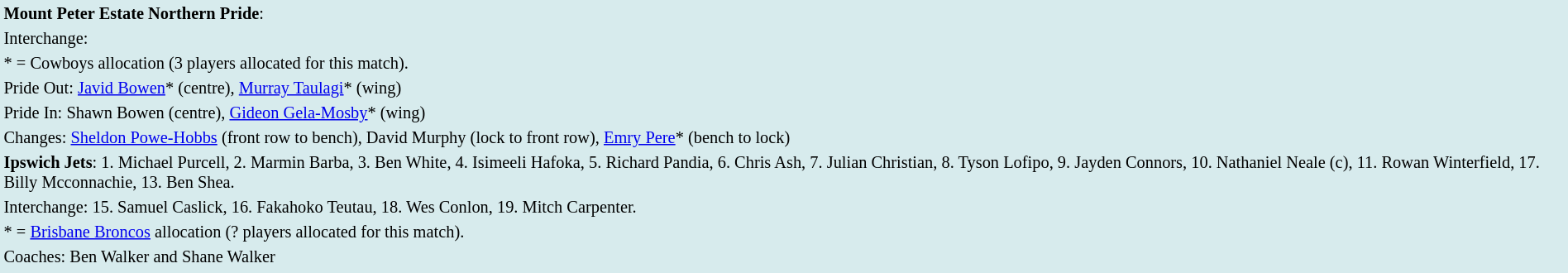<table style="background:#d7ebed; font-size:85%; width:100%;">
<tr>
<td><strong>Mount Peter Estate Northern Pride</strong>:             </td>
</tr>
<tr>
<td>Interchange:    </td>
</tr>
<tr>
<td>* = Cowboys allocation (3 players allocated for this match).</td>
</tr>
<tr>
<td>Pride Out: <a href='#'>Javid Bowen</a>* (centre), <a href='#'>Murray Taulagi</a>* (wing)</td>
</tr>
<tr>
<td>Pride In: Shawn Bowen (centre), <a href='#'>Gideon Gela-Mosby</a>* (wing)</td>
</tr>
<tr>
<td>Changes: <a href='#'>Sheldon Powe-Hobbs</a> (front row to bench), David Murphy (lock to front row), <a href='#'>Emry Pere</a>* (bench to lock)</td>
</tr>
<tr>
<td><strong>Ipswich Jets</strong>: 1. Michael Purcell, 2. Marmin Barba, 3. Ben White, 4. Isimeeli Hafoka, 5. Richard Pandia, 6. Chris Ash, 7. Julian Christian, 8. Tyson Lofipo, 9. Jayden Connors, 10. Nathaniel Neale (c), 11. Rowan Winterfield, 17. Billy Mcconnachie, 13. Ben Shea.</td>
</tr>
<tr>
<td>Interchange: 15. Samuel Caslick, 16. Fakahoko Teutau, 18. Wes Conlon, 19. Mitch Carpenter.</td>
</tr>
<tr>
<td>* = <a href='#'>Brisbane Broncos</a> allocation (? players allocated for this match).</td>
</tr>
<tr>
<td>Coaches: Ben Walker and Shane Walker</td>
</tr>
<tr>
</tr>
</table>
